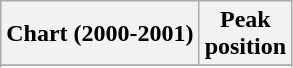<table class="wikitable sortable">
<tr>
<th align="left">Chart (2000-2001)</th>
<th align="center">Peak<br>position</th>
</tr>
<tr>
</tr>
<tr>
</tr>
</table>
